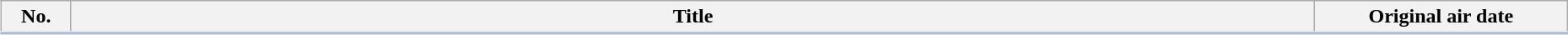<table class="wikitable" style="width:98%; margin:auto; margin-left:5px; background:#FFF;">
<tr style="border-bottom: 3px solid #CCDEFC;">
<th style="width:3em;">No.</th>
<th>Title</th>
<th style="width:12em;">Original air date</th>
</tr>
<tr>
</tr>
</table>
